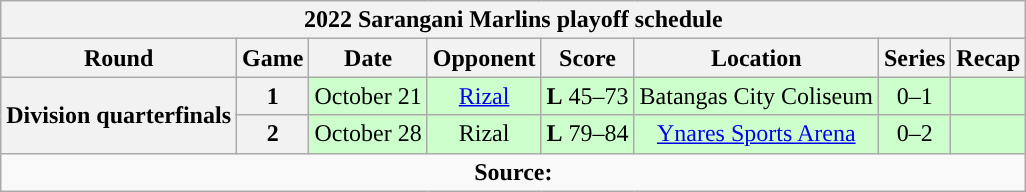<table class="wikitable" style="text-align:center">
<tr>
<th colspan=8>2022 Sarangani Marlins playoff schedule</th>
</tr>
<tr>
<th>Round</th>
<th>Game</th>
<th>Date</th>
<th>Opponent</th>
<th>Score</th>
<th>Location</th>
<th>Series</th>
<th>Recap<br></th>
</tr>
<tr style="background:#cfc">
<th rowspan=2>Division quarterfinals</th>
<th>1</th>
<td>October 21</td>
<td><a href='#'>Rizal</a></td>
<td><strong>L</strong> 45–73</td>
<td>Batangas City Coliseum</td>
<td>0–1</td>
<td></td>
</tr>
<tr style="background:#cfc">
<th>2</th>
<td>October 28</td>
<td>Rizal</td>
<td><strong>L</strong> 79–84</td>
<td><a href='#'>Ynares Sports Arena</a></td>
<td>0–2</td>
<td></td>
</tr>
<tr>
<td colspan=8 align=center><strong>Source: </strong></td>
</tr>
</table>
